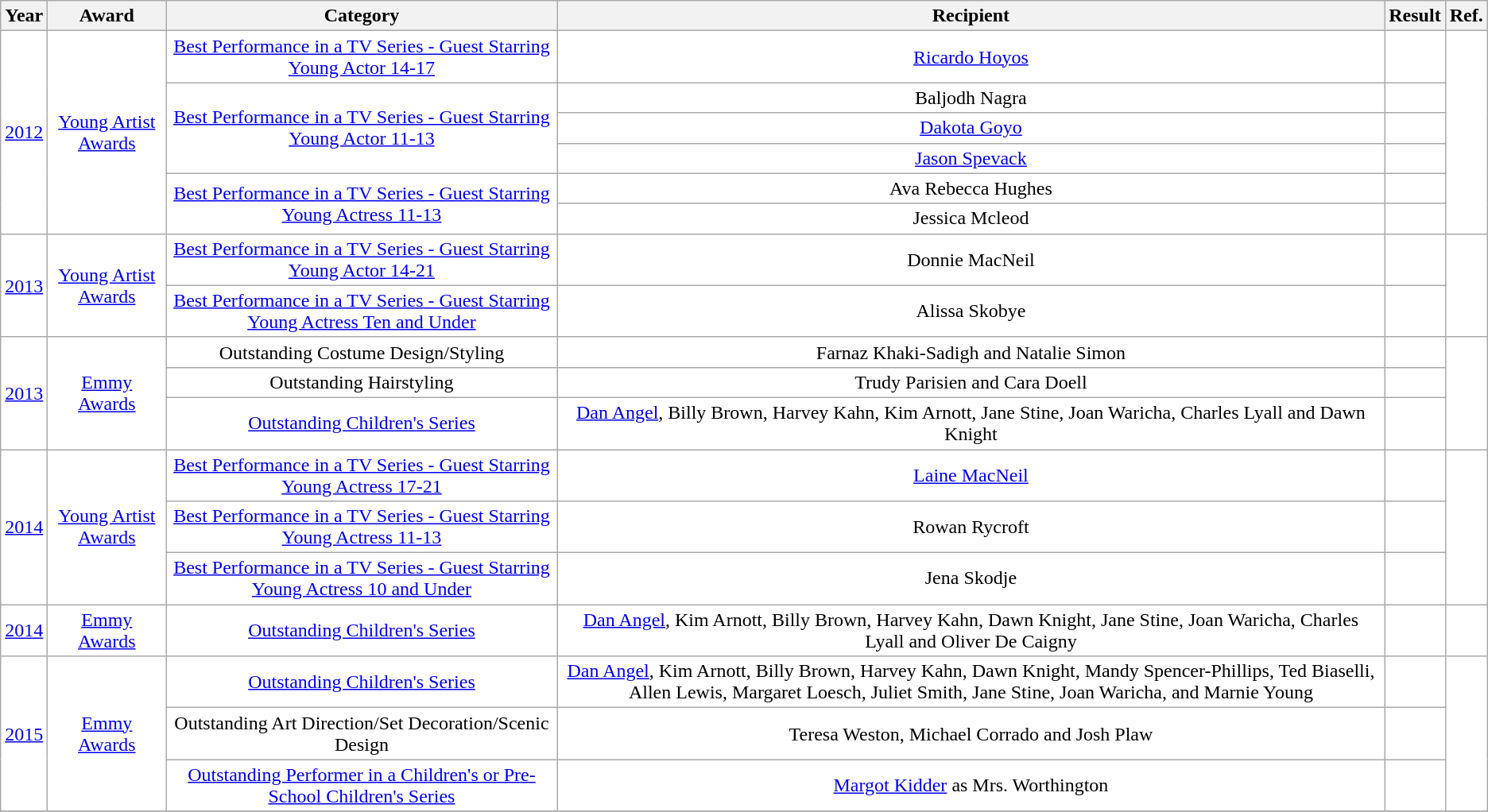<table class="wikitable" rowspan=6; style="text-align: center; background:#ffffff;">
<tr>
<th>Year</th>
<th>Award</th>
<th>Category</th>
<th>Recipient</th>
<th>Result</th>
<th>Ref.</th>
</tr>
<tr>
<td rowspan=6><a href='#'>2012</a></td>
<td rowspan=6><a href='#'>Young Artist Awards</a></td>
<td><a href='#'>Best Performance in a TV Series - Guest Starring Young Actor 14-17</a></td>
<td><a href='#'>Ricardo Hoyos</a></td>
<td></td>
<td rowspan=6></td>
</tr>
<tr>
<td rowspan=3><a href='#'>Best Performance in a TV Series - Guest Starring Young Actor 11-13</a></td>
<td>Baljodh Nagra</td>
<td></td>
</tr>
<tr>
<td><a href='#'>Dakota Goyo</a></td>
<td></td>
</tr>
<tr>
<td><a href='#'>Jason Spevack</a></td>
<td></td>
</tr>
<tr>
<td rowspan=2><a href='#'>Best Performance in a TV Series - Guest Starring Young Actress 11-13</a></td>
<td>Ava Rebecca Hughes</td>
<td></td>
</tr>
<tr>
<td>Jessica Mcleod</td>
<td></td>
</tr>
<tr>
<td rowspan=2><a href='#'>2013</a></td>
<td rowspan=2><a href='#'>Young Artist Awards</a></td>
<td><a href='#'>Best Performance in a TV Series - Guest Starring Young Actor 14-21</a></td>
<td>Donnie MacNeil</td>
<td></td>
<td rowspan=2></td>
</tr>
<tr>
<td><a href='#'>Best Performance in a TV Series - Guest Starring Young Actress Ten and Under</a></td>
<td>Alissa Skobye</td>
<td></td>
</tr>
<tr>
<td rowspan=3><a href='#'>2013</a></td>
<td rowspan=3><a href='#'>Emmy Awards</a></td>
<td>Outstanding Costume Design/Styling</td>
<td>Farnaz Khaki-Sadigh and Natalie Simon</td>
<td></td>
<td rowspan=3></td>
</tr>
<tr>
<td>Outstanding Hairstyling</td>
<td>Trudy Parisien and Cara Doell</td>
<td></td>
</tr>
<tr>
<td><a href='#'>Outstanding Children's Series</a></td>
<td><a href='#'>Dan Angel</a>, Billy Brown, Harvey Kahn, Kim Arnott, Jane Stine, Joan Waricha, Charles Lyall and Dawn Knight</td>
<td></td>
</tr>
<tr>
<td rowspan=3><a href='#'>2014</a></td>
<td rowspan=3><a href='#'>Young Artist Awards</a></td>
<td><a href='#'>Best Performance in a TV Series - Guest Starring Young Actress 17-21</a></td>
<td><a href='#'>Laine MacNeil</a></td>
<td></td>
<td rowspan=3></td>
</tr>
<tr>
<td><a href='#'>Best Performance in a TV Series - Guest Starring Young Actress 11-13</a></td>
<td>Rowan Rycroft</td>
<td></td>
</tr>
<tr>
<td><a href='#'>Best Performance in a TV Series - Guest Starring Young Actress 10 and Under</a></td>
<td>Jena Skodje</td>
<td></td>
</tr>
<tr>
<td rowspan=1><a href='#'>2014</a></td>
<td rowspan=1><a href='#'>Emmy Awards</a></td>
<td><a href='#'>Outstanding Children's Series</a></td>
<td><a href='#'>Dan Angel</a>, Kim Arnott, Billy Brown, Harvey Kahn, Dawn Knight, Jane Stine, Joan Waricha, Charles Lyall and Oliver De Caigny</td>
<td></td>
<td rowspan=1></td>
</tr>
<tr>
<td rowspan=3><a href='#'>2015</a></td>
<td rowspan=3><a href='#'>Emmy Awards</a></td>
<td><a href='#'>Outstanding Children's Series</a></td>
<td><a href='#'>Dan Angel</a>, Kim Arnott, Billy Brown, Harvey Kahn, Dawn Knight, Mandy Spencer-Phillips, Ted Biaselli, Allen Lewis, Margaret Loesch, Juliet Smith, Jane Stine, Joan Waricha, and Marnie Young</td>
<td></td>
<td rowspan=3></td>
</tr>
<tr>
<td>Outstanding Art Direction/Set Decoration/Scenic Design</td>
<td>Teresa Weston, Michael Corrado and Josh Plaw</td>
<td></td>
</tr>
<tr>
<td><a href='#'>Outstanding Performer in a Children's or Pre-School Children's Series</a></td>
<td><a href='#'>Margot Kidder</a> as Mrs. Worthington</td>
<td></td>
</tr>
<tr>
</tr>
</table>
